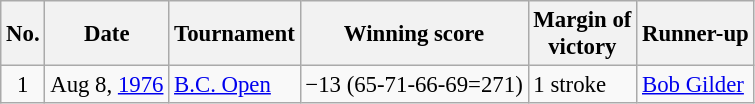<table class="wikitable" style="font-size:95%;">
<tr>
<th>No.</th>
<th>Date</th>
<th>Tournament</th>
<th>Winning score</th>
<th>Margin of<br>victory</th>
<th>Runner-up</th>
</tr>
<tr>
<td align=center>1</td>
<td align=right>Aug 8, <a href='#'>1976</a></td>
<td><a href='#'>B.C. Open</a></td>
<td>−13 (65-71-66-69=271)</td>
<td>1 stroke</td>
<td> <a href='#'>Bob Gilder</a></td>
</tr>
</table>
